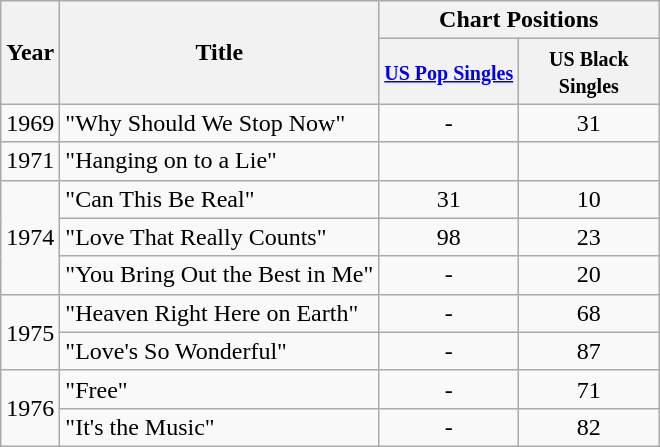<table class="wikitable">
<tr>
<th rowspan="2">Year</th>
<th rowspan="2">Title</th>
<th colspan="2">Chart Positions</th>
</tr>
<tr>
<th width="86"><small><a href='#'>US Pop Singles</a></small></th>
<th width="86"><small>US Black Singles</small></th>
</tr>
<tr>
<td>1969</td>
<td>"Why Should We Stop Now"</td>
<td align="center">-</td>
<td align="center">31</td>
</tr>
<tr>
<td>1971</td>
<td>"Hanging on to a Lie"</td>
<td></td>
<td></td>
</tr>
<tr>
<td rowspan="3">1974</td>
<td>"Can This Be Real"</td>
<td align="center">31</td>
<td align="center">10</td>
</tr>
<tr>
<td>"Love That Really Counts"</td>
<td align="center">98</td>
<td align="center">23</td>
</tr>
<tr>
<td>"You Bring Out the Best in Me"</td>
<td align="center">-</td>
<td align="center">20</td>
</tr>
<tr>
<td rowspan="2">1975</td>
<td>"Heaven Right Here on Earth"</td>
<td align="center">-</td>
<td align="center">68</td>
</tr>
<tr>
<td>"Love's So Wonderful"</td>
<td align="center">-</td>
<td align="center">87</td>
</tr>
<tr>
<td rowspan="2">1976</td>
<td>"Free"</td>
<td align="center">-</td>
<td align="center">71</td>
</tr>
<tr>
<td>"It's the Music"</td>
<td align="center">-</td>
<td align="center">82</td>
</tr>
</table>
